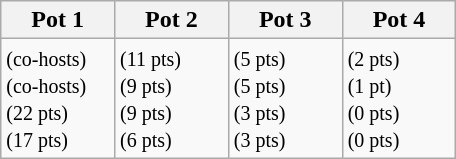<table class=wikitable>
<tr>
<th width=20%>Pot 1</th>
<th width=20%>Pot 2</th>
<th width=20%>Pot 3</th>
<th width=20%>Pot 4</th>
</tr>
<tr valign=top>
<td> <small>(co-hosts)</small><br> <small>(co-hosts)</small><br> <small>(22 pts)</small><br> <small>(17 pts)</small></td>
<td> <small>(11 pts)</small><br> <small>(9 pts)</small><br> <small>(9 pts)</small><br> <small>(6 pts)</small></td>
<td> <small>(5 pts)</small><br> <small>(5 pts)</small><br> <small>(3 pts)</small><br> <small>(3 pts)</small></td>
<td> <small>(2 pts)</small><br> <small>(1 pt)</small><br> <small>(0 pts)</small><br> <small>(0 pts)</small></td>
</tr>
</table>
